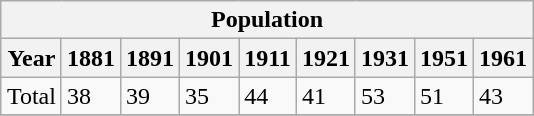<table class="wikitable" style="margin: 1em auto 1em auto;">
<tr>
<th colspan="11">Population </th>
</tr>
<tr>
<th>Year</th>
<th>1881</th>
<th>1891</th>
<th>1901</th>
<th>1911</th>
<th>1921</th>
<th>1931</th>
<th>1951</th>
<th>1961</th>
</tr>
<tr>
<td>Total</td>
<td>38</td>
<td>39</td>
<td>35</td>
<td>44</td>
<td>41</td>
<td>53</td>
<td>51</td>
<td>43</td>
</tr>
<tr>
</tr>
</table>
